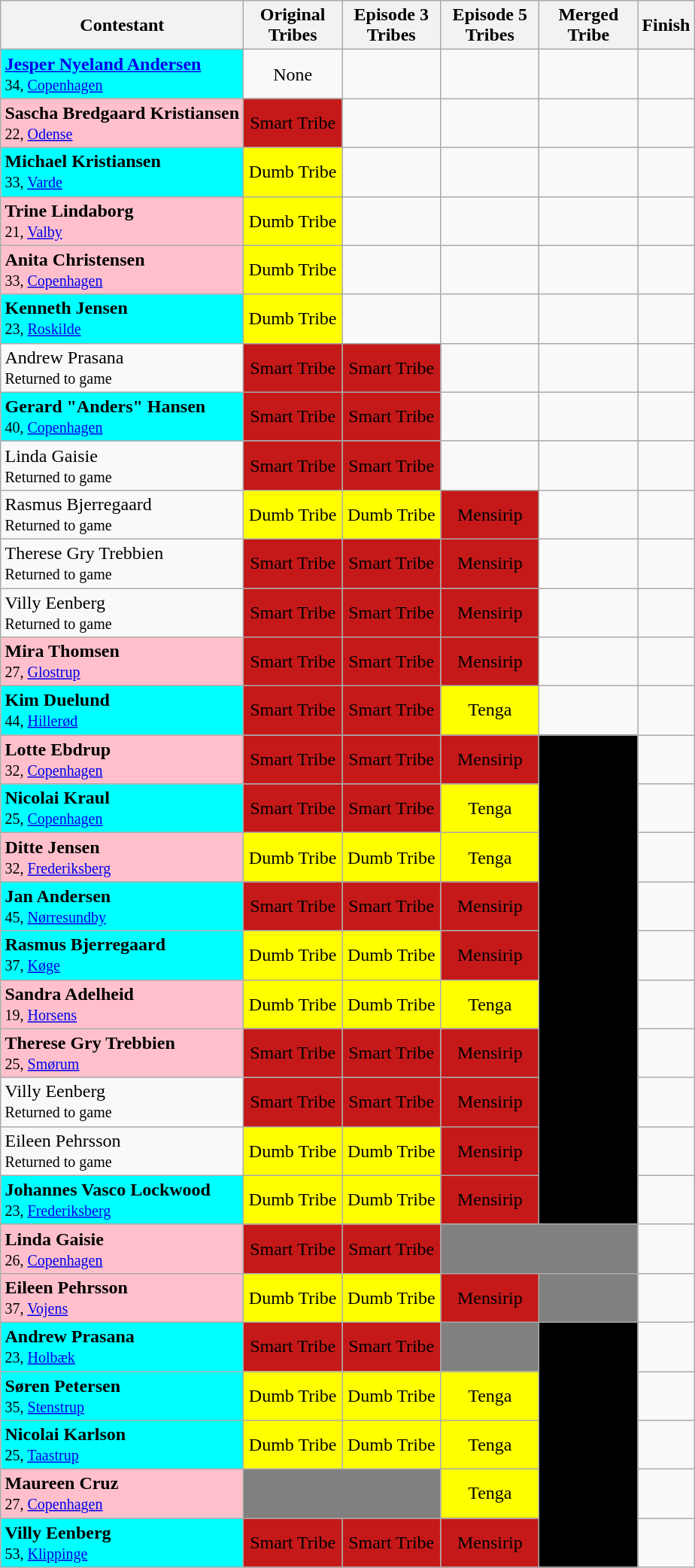<table class="wikitable" style="margin:auto; text-align:center">
<tr>
<th>Contestant</th>
<th width=80>Original<br>Tribes</th>
<th width=80>Episode 3<br>Tribes</th>
<th width=80>Episode 5<br>Tribes</th>
<th width=80>Merged<br>Tribe</th>
<th>Finish</th>
</tr>
<tr>
<td align="left" bgcolor="cyan"><strong><a href='#'>Jesper Nyeland Andersen</a></strong><br><small>34, <a href='#'>Copenhagen</a></small></td>
<td>None</td>
<td></td>
<td></td>
<td></td>
<td></td>
</tr>
<tr>
<td align="left" bgcolor="pink"><strong>Sascha Bredgaard Kristiansen</strong><br><small>22, <a href='#'>Odense</a></small></td>
<td bgcolor="#C51919" align=center>Smart Tribe</td>
<td></td>
<td></td>
<td></td>
<td></td>
</tr>
<tr>
<td align="left" bgcolor="cyan"><strong>Michael Kristiansen</strong><br><small>33, <a href='#'>Varde</a></small></td>
<td bgcolor="yellow" align=center>Dumb Tribe</td>
<td></td>
<td></td>
<td></td>
<td></td>
</tr>
<tr>
<td align="left" bgcolor="pink"><strong>Trine Lindaborg</strong><br><small>21, <a href='#'>Valby</a></small></td>
<td bgcolor="yellow" align=center>Dumb Tribe</td>
<td></td>
<td></td>
<td></td>
<td></td>
</tr>
<tr>
<td align="left" bgcolor="pink"><strong>Anita Christensen</strong><br><small>33, <a href='#'>Copenhagen</a></small></td>
<td bgcolor="yellow" align=center>Dumb Tribe</td>
<td></td>
<td></td>
<td></td>
<td></td>
</tr>
<tr>
<td align="left" bgcolor="cyan"><strong>Kenneth Jensen</strong><br><small>23, <a href='#'>Roskilde</a></small></td>
<td bgcolor="yellow" align=center>Dumb Tribe</td>
<td></td>
<td></td>
<td></td>
<td></td>
</tr>
<tr>
<td align="left">Andrew Prasana<br><small>Returned to game</small></td>
<td bgcolor="#C51919" align=center>Smart Tribe</td>
<td bgcolor="#C51919" align=center>Smart Tribe</td>
<td></td>
<td></td>
<td></td>
</tr>
<tr>
<td align="left" bgcolor="cyan"><strong>Gerard "Anders" Hansen</strong><br><small>40, <a href='#'>Copenhagen</a></small></td>
<td bgcolor="#C51919" align=center>Smart Tribe</td>
<td bgcolor="#C51919" align=center>Smart Tribe</td>
<td></td>
<td></td>
<td></td>
</tr>
<tr>
<td align="left">Linda Gaisie<br><small>Returned to game</small></td>
<td bgcolor="#C51919" align=center>Smart Tribe</td>
<td bgcolor="#C51919" align=center>Smart Tribe</td>
<td></td>
<td></td>
<td></td>
</tr>
<tr>
<td align="left">Rasmus Bjerregaard<br><small>Returned to game</small></td>
<td bgcolor="yellow" align=center>Dumb Tribe</td>
<td bgcolor="yellow" align=center>Dumb Tribe</td>
<td bgcolor="#C51919" align=center>Mensirip</td>
<td></td>
<td></td>
</tr>
<tr>
<td align="left">Therese Gry Trebbien<br><small>Returned to game</small></td>
<td bgcolor="#C51919" align=center>Smart Tribe</td>
<td bgcolor="#C51919" align=center>Smart Tribe</td>
<td bgcolor="#C51919" align=center>Mensirip</td>
<td></td>
<td></td>
</tr>
<tr>
<td align="left">Villy Eenberg<br><small>Returned to game</small></td>
<td bgcolor="#C51919" align=center>Smart Tribe</td>
<td bgcolor="#C51919" align=center>Smart Tribe</td>
<td bgcolor="#C51919" align=center>Mensirip</td>
<td></td>
<td></td>
</tr>
<tr>
<td align="left" bgcolor="pink"><strong>Mira Thomsen</strong><br><small>27, <a href='#'>Glostrup</a></small></td>
<td bgcolor="#C51919" align=center>Smart Tribe</td>
<td bgcolor="#C51919" align=center>Smart Tribe</td>
<td bgcolor="#C51919" align=center>Mensirip</td>
<td></td>
<td></td>
</tr>
<tr>
<td align="left" bgcolor="cyan"><strong>Kim Duelund</strong><br><small>44, <a href='#'>Hillerød</a></small></td>
<td bgcolor="#C51919" align=center>Smart Tribe</td>
<td bgcolor="#C51919" align=center>Smart Tribe</td>
<td bgcolor="yellow" align=center>Tenga</td>
<td></td>
<td></td>
</tr>
<tr>
<td align="left" bgcolor="pink"><strong>Lotte Ebdrup</strong><br><small>32, <a href='#'>Copenhagen</a></small></td>
<td bgcolor="#C51919" align=center>Smart Tribe</td>
<td bgcolor="#C51919" align=center>Smart Tribe</td>
<td bgcolor="#C51919" align=center>Mensirip</td>
<td align=center bgcolor="black" rowspan=10><span>Robinson</span></td>
<td></td>
</tr>
<tr>
<td align="left" bgcolor="cyan"><strong>Nicolai Kraul</strong><br><small>25, <a href='#'>Copenhagen</a></small></td>
<td bgcolor="#C51919" align=center>Smart Tribe</td>
<td bgcolor="#C51919" align=center>Smart Tribe</td>
<td bgcolor="yellow" align=center>Tenga</td>
<td></td>
</tr>
<tr>
<td align="left" bgcolor="pink"><strong>Ditte Jensen</strong><br><small>32, <a href='#'>Frederiksberg</a></small></td>
<td bgcolor="yellow" align=center>Dumb Tribe</td>
<td bgcolor="yellow" align=center>Dumb Tribe</td>
<td bgcolor="yellow" align=center>Tenga</td>
<td></td>
</tr>
<tr>
<td align="left" bgcolor="cyan"><strong>Jan Andersen</strong><br><small>45, <a href='#'>Nørresundby</a></small></td>
<td bgcolor="#C51919" align=center>Smart Tribe</td>
<td bgcolor="#C51919" align=center>Smart Tribe</td>
<td bgcolor="#C51919" align=center>Mensirip</td>
<td></td>
</tr>
<tr>
<td align="left" bgcolor="cyan"><strong>Rasmus Bjerregaard</strong><br><small>37, <a href='#'>Køge</a></small></td>
<td bgcolor="yellow" align=center>Dumb Tribe</td>
<td bgcolor="yellow" align=center>Dumb Tribe</td>
<td bgcolor="#C51919" align=center>Mensirip</td>
<td></td>
</tr>
<tr>
<td align="left" bgcolor="pink"><strong>Sandra Adelheid</strong><br><small>19, <a href='#'>Horsens</a></small></td>
<td bgcolor="yellow" align=center>Dumb Tribe</td>
<td bgcolor="yellow" align=center>Dumb Tribe</td>
<td bgcolor="yellow" align=center>Tenga</td>
<td></td>
</tr>
<tr>
<td align="left" bgcolor="pink"><strong>Therese Gry Trebbien</strong><br><small>25, <a href='#'>Smørum</a></small></td>
<td bgcolor="#C51919" align=center>Smart Tribe</td>
<td bgcolor="#C51919" align=center>Smart Tribe</td>
<td bgcolor="#C51919" align=center>Mensirip</td>
<td></td>
</tr>
<tr>
<td align="left">Villy Eenberg<br><small>Returned to game</small></td>
<td bgcolor="#C51919" align=center>Smart Tribe</td>
<td bgcolor="#C51919" align=center>Smart Tribe</td>
<td bgcolor="#C51919" align=center>Mensirip</td>
<td></td>
</tr>
<tr>
<td align="left">Eileen Pehrsson<br><small>Returned to game</small></td>
<td bgcolor="yellow" align=center>Dumb Tribe</td>
<td bgcolor="yellow" align=center>Dumb Tribe</td>
<td bgcolor="#C51919" align=center>Mensirip</td>
<td></td>
</tr>
<tr>
<td align="left" bgcolor="cyan"><strong>Johannes Vasco Lockwood</strong><br><small>23, <a href='#'>Frederiksberg</a></small></td>
<td bgcolor="yellow" align=center>Dumb Tribe</td>
<td bgcolor="yellow" align=center>Dumb Tribe</td>
<td bgcolor="#C51919" align=center>Mensirip</td>
<td></td>
</tr>
<tr>
<td align="left" bgcolor="pink"><strong>Linda Gaisie</strong><br><small>26, <a href='#'>Copenhagen</a></small></td>
<td bgcolor="#C51919" align=center>Smart Tribe</td>
<td bgcolor="#C51919" align=center>Smart Tribe</td>
<td align="center" bgcolor="gray" colspan=2></td>
<td></td>
</tr>
<tr>
<td align="left" bgcolor="pink"><strong>Eileen Pehrsson</strong><br><small>37, <a href='#'>Vojens</a></small></td>
<td bgcolor="yellow" align=center>Dumb Tribe</td>
<td bgcolor="yellow" align=center>Dumb Tribe</td>
<td bgcolor="#C51919" align=center>Mensirip</td>
<td align="center" bgcolor="gray" colspan=1></td>
<td></td>
</tr>
<tr>
<td align="left" bgcolor="cyan"><strong>Andrew Prasana</strong><br><small>23, <a href='#'>Holbæk</a></small></td>
<td bgcolor="#C51919" align=center>Smart Tribe</td>
<td bgcolor="#C51919" align=center>Smart Tribe</td>
<td align="center" bgcolor="gray" colspan=1></td>
<td align=center bgcolor="black" rowspan=5><span>Robinson</span></td>
<td></td>
</tr>
<tr>
<td align="left" bgcolor="cyan"><strong>Søren Petersen</strong><br><small>35, <a href='#'>Stenstrup</a></small></td>
<td bgcolor="yellow" align=center>Dumb Tribe</td>
<td bgcolor="yellow" align=center>Dumb Tribe</td>
<td bgcolor="yellow" align=center>Tenga</td>
<td></td>
</tr>
<tr>
<td align="left" bgcolor="cyan"><strong>Nicolai Karlson</strong><br><small>25, <a href='#'>Taastrup</a></small></td>
<td bgcolor="yellow" align=center>Dumb Tribe</td>
<td bgcolor="yellow" align=center>Dumb Tribe</td>
<td bgcolor="yellow" align=center>Tenga</td>
<td></td>
</tr>
<tr>
<td align="left" bgcolor="pink"><strong>Maureen Cruz </strong><br><small>27, <a href='#'>Copenhagen</a></small></td>
<td align="center" bgcolor="gray" colspan=2></td>
<td bgcolor="yellow" align=center>Tenga</td>
<td></td>
</tr>
<tr>
<td align="left" bgcolor="cyan"><strong>Villy Eenberg</strong><br><small>53, <a href='#'>Klippinge</a></small></td>
<td bgcolor="#C51919" align=center>Smart Tribe</td>
<td bgcolor="#C51919" align=center>Smart Tribe</td>
<td bgcolor="#C51919" align=center>Mensirip</td>
<td></td>
</tr>
</table>
